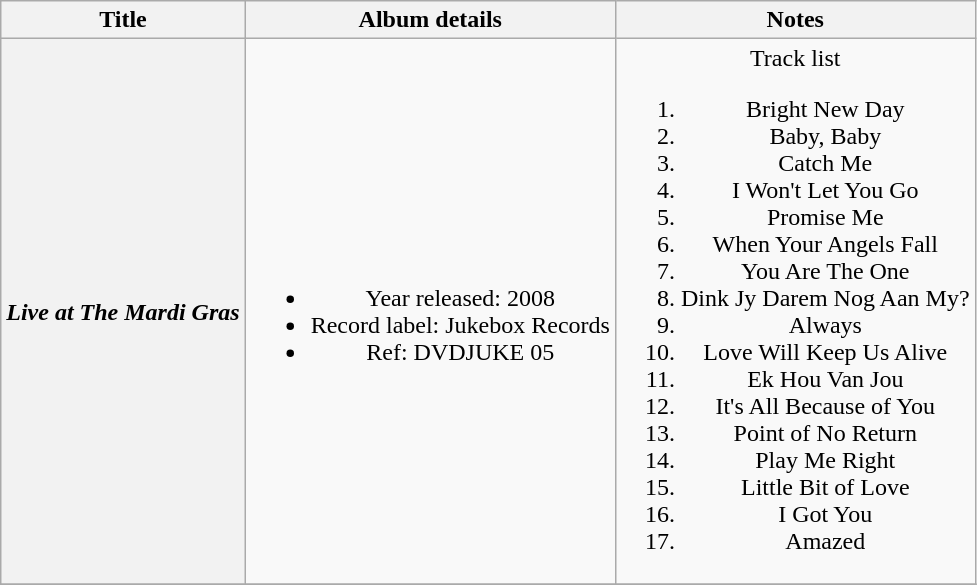<table class="wikitable plainrowheaders" style="text-align:center;">
<tr>
<th scope="col">Title</th>
<th scope="col">Album details</th>
<th scope="col">Notes</th>
</tr>
<tr>
<th scope="row"><em>Live at The Mardi Gras</em></th>
<td><br><ul><li>Year released: 2008</li><li>Record label: Jukebox Records</li><li>Ref: DVDJUKE 05</li></ul></td>
<td>Track list<br><ol><li>Bright New Day</li><li>Baby, Baby</li><li>Catch Me</li><li>I Won't Let You Go</li><li>Promise Me</li><li>When Your Angels Fall</li><li>You Are The One</li><li>Dink Jy Darem Nog Aan My?</li><li>Always</li><li>Love Will Keep Us Alive</li><li>Ek Hou Van Jou</li><li>It's All Because of You</li><li>Point of No Return</li><li>Play Me Right</li><li>Little Bit of Love</li><li>I Got You</li><li>Amazed</li></ol></td>
</tr>
<tr>
</tr>
</table>
